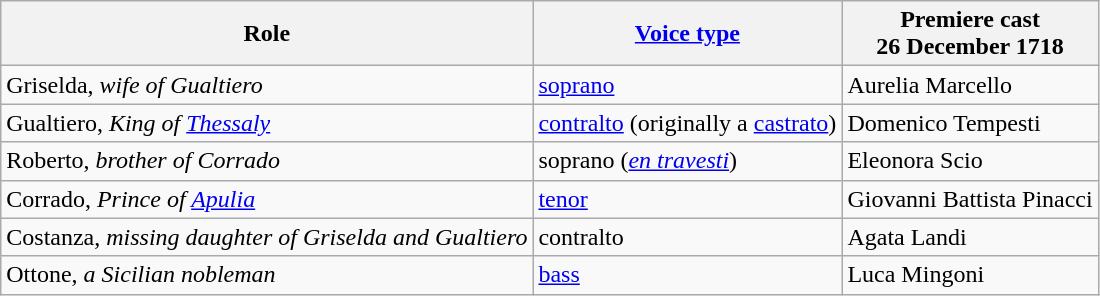<table class="wikitable">
<tr>
<th>Role</th>
<th><a href='#'>Voice type</a></th>
<th>Premiere cast<br>26 December 1718</th>
</tr>
<tr>
<td>Griselda, <em>wife of Gualtiero</em></td>
<td><a href='#'>soprano</a></td>
<td>Aurelia Marcello</td>
</tr>
<tr>
<td>Gualtiero, <em>King of <a href='#'>Thessaly</a></em></td>
<td><a href='#'>contralto</a> (originally a <a href='#'>castrato</a>)</td>
<td>Domenico Tempesti</td>
</tr>
<tr>
<td>Roberto, <em>brother of Corrado</em></td>
<td>soprano (<em><a href='#'>en travesti</a></em>)</td>
<td>Eleonora Scio</td>
</tr>
<tr>
<td>Corrado, <em>Prince of <a href='#'>Apulia</a></em></td>
<td><a href='#'>tenor</a></td>
<td>Giovanni Battista Pinacci</td>
</tr>
<tr>
<td>Costanza, <em>missing daughter of Griselda and Gualtiero</em></td>
<td>contralto</td>
<td>Agata Landi</td>
</tr>
<tr>
<td>Ottone, <em>a Sicilian nobleman</em></td>
<td><a href='#'>bass</a></td>
<td>Luca Mingoni</td>
</tr>
</table>
